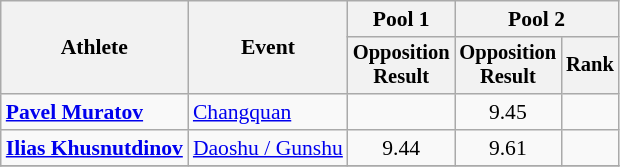<table class="wikitable" style="text-align:center; font-size:90%">
<tr>
<th rowspan=2>Athlete</th>
<th rowspan=2>Event</th>
<th>Pool 1</th>
<th colspan=2>Pool 2</th>
</tr>
<tr style="font-size:95%">
<th>Opposition<br>Result</th>
<th>Opposition<br>Result</th>
<th>Rank</th>
</tr>
<tr>
<td align=left><strong><a href='#'>Pavel Muratov</a></strong></td>
<td align=left><a href='#'>Changquan</a></td>
<td></td>
<td>9.45</td>
<td></td>
</tr>
<tr>
<td align=left><strong><a href='#'>Ilias Khusnutdinov</a></strong></td>
<td align=left><a href='#'>Daoshu / Gunshu</a></td>
<td>9.44</td>
<td>9.61</td>
<td></td>
</tr>
<tr>
</tr>
</table>
